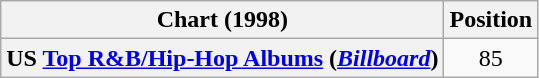<table class="wikitable sortable plainrowheaders">
<tr>
<th scope="col">Chart (1998)</th>
<th scope="col">Position</th>
</tr>
<tr>
<th scope="row">US <a href='#'>Top R&B/Hip-Hop Albums</a> (<em><a href='#'>Billboard</a></em>)</th>
<td style="text-align:center;">85</td>
</tr>
</table>
